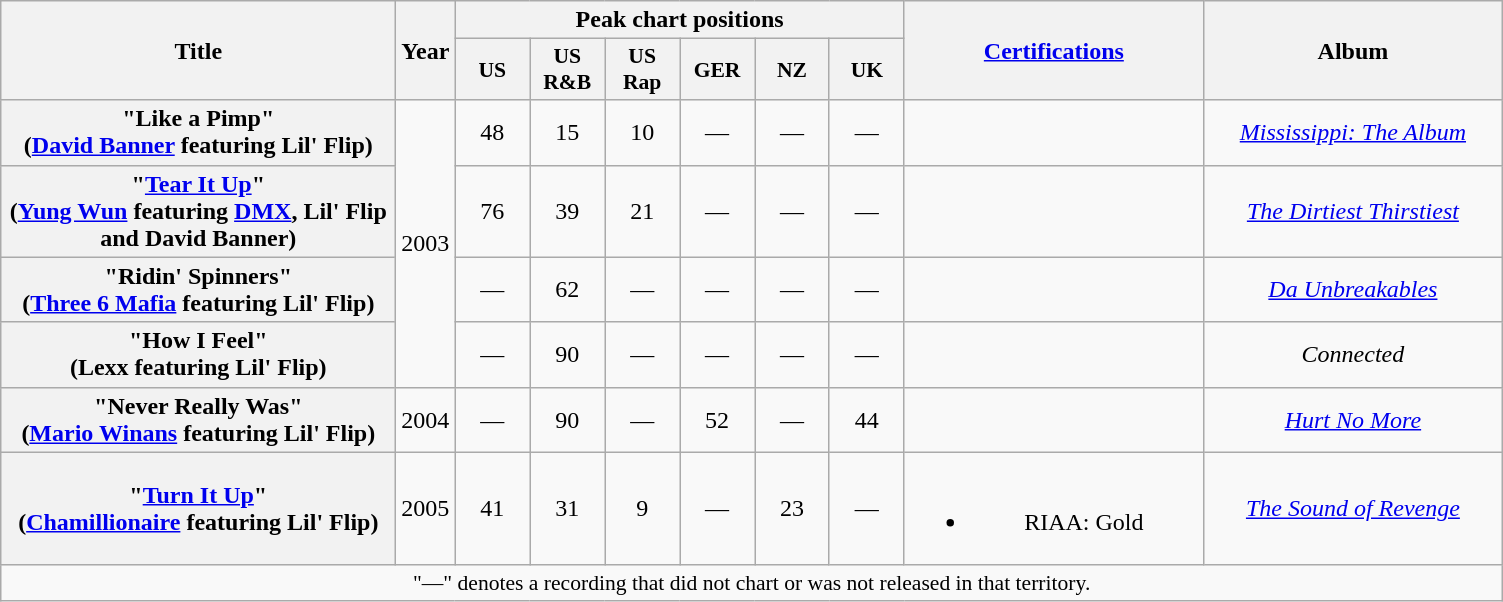<table class="wikitable plainrowheaders" style="text-align:center;">
<tr>
<th scope="col" rowspan="2" style="width:16em;">Title</th>
<th scope="col" rowspan="2">Year</th>
<th scope="col" colspan="6">Peak chart positions</th>
<th scope="col" rowspan="2" style="width:12em;"><a href='#'>Certifications</a></th>
<th scope="col" rowspan="2" style="width:12em;">Album</th>
</tr>
<tr>
<th style="width:3em; font-size:90%">US</th>
<th style="width:3em; font-size:90%">US<br>R&B</th>
<th style="width:3em; font-size:90%">US<br>Rap</th>
<th style="width:3em; font-size:90%">GER</th>
<th style="width:3em; font-size:90%">NZ</th>
<th style="width:3em; font-size:90%">UK</th>
</tr>
<tr>
<th scope="row">"Like a Pimp"<br><span>(<a href='#'>David Banner</a> featuring Lil' Flip)</span></th>
<td rowspan="4">2003</td>
<td>48</td>
<td>15</td>
<td>10</td>
<td>—</td>
<td>—</td>
<td>—</td>
<td></td>
<td><em><a href='#'>Mississippi: The Album</a></em></td>
</tr>
<tr>
<th scope="row">"<a href='#'>Tear It Up</a>"<br><span>(<a href='#'>Yung Wun</a> featuring <a href='#'>DMX</a>, Lil' Flip and David Banner)</span></th>
<td>76</td>
<td>39</td>
<td>21</td>
<td>—</td>
<td>—</td>
<td>—</td>
<td></td>
<td><em><a href='#'>The Dirtiest Thirstiest</a></em></td>
</tr>
<tr>
<th scope="row">"Ridin' Spinners"<br><span>(<a href='#'>Three 6 Mafia</a> featuring Lil' Flip)</span></th>
<td>—</td>
<td>62</td>
<td>—</td>
<td>—</td>
<td>—</td>
<td>—</td>
<td></td>
<td><em><a href='#'>Da Unbreakables</a></em></td>
</tr>
<tr>
<th scope="row">"How I Feel"<br><span>(Lexx featuring Lil' Flip)</span></th>
<td>—</td>
<td>90</td>
<td>—</td>
<td>—</td>
<td>—</td>
<td>—</td>
<td></td>
<td><em>Connected</em></td>
</tr>
<tr>
<th scope="row">"Never Really Was"<br><span>(<a href='#'>Mario Winans</a> featuring Lil' Flip)</span></th>
<td>2004</td>
<td>—</td>
<td>90</td>
<td>—</td>
<td>52</td>
<td>—</td>
<td>44</td>
<td></td>
<td><em><a href='#'>Hurt No More</a></em></td>
</tr>
<tr>
<th scope="row">"<a href='#'>Turn It Up</a>"<br><span>(<a href='#'>Chamillionaire</a> featuring Lil' Flip)</span></th>
<td>2005</td>
<td>41</td>
<td>31</td>
<td>9</td>
<td>—</td>
<td>23</td>
<td>—</td>
<td><br><ul><li>RIAA: Gold</li></ul></td>
<td><em><a href='#'>The Sound of Revenge</a></em></td>
</tr>
<tr>
<td colspan="10" style="font-size:90%">"—" denotes a recording that did not chart or was not released in that territory.</td>
</tr>
</table>
